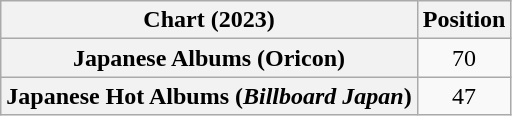<table class="wikitable sortable plainrowheaders" style="text-align:center">
<tr>
<th scope="col">Chart (2023)</th>
<th scope="col">Position</th>
</tr>
<tr>
<th scope="row">Japanese Albums (Oricon)</th>
<td>70</td>
</tr>
<tr>
<th scope="row">Japanese Hot Albums (<em>Billboard Japan</em>)</th>
<td>47</td>
</tr>
</table>
